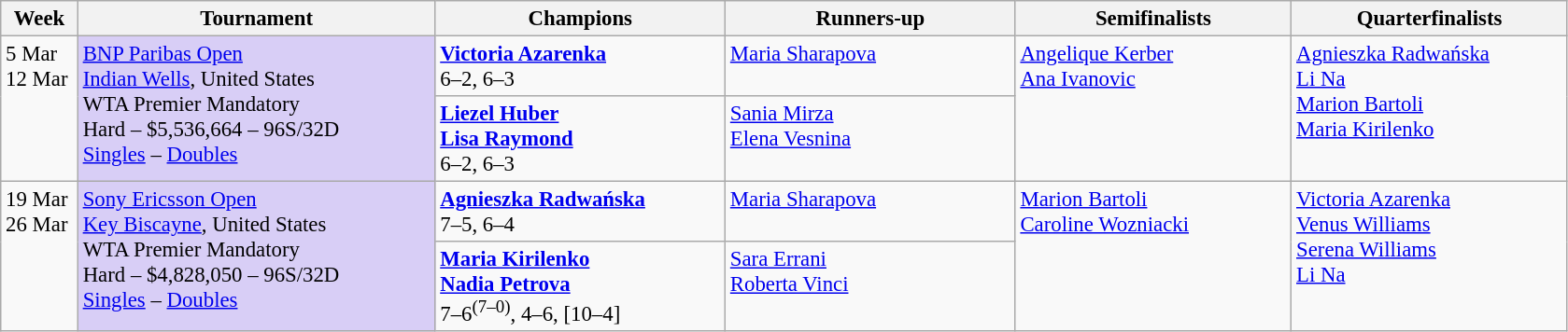<table class=wikitable style=font-size:95%>
<tr>
<th style="width:48px;">Week</th>
<th style="width:248px;">Tournament</th>
<th style="width:200px;">Champions</th>
<th style="width:200px;">Runners-up</th>
<th style="width:190px;">Semifinalists</th>
<th style="width:190px;">Quarterfinalists</th>
</tr>
<tr valign=top>
<td rowspan=2>5 Mar<br>12 Mar</td>
<td style="background:#d8cef6;" rowspan="2"><a href='#'>BNP Paribas Open</a><br><a href='#'>Indian Wells</a>, United States<br>WTA Premier Mandatory<br>Hard – $5,536,664 – 96S/32D<br><a href='#'>Singles</a> – <a href='#'>Doubles</a></td>
<td> <strong><a href='#'>Victoria Azarenka</a></strong><br>6–2, 6–3</td>
<td> <a href='#'>Maria Sharapova</a></td>
<td rowspan=2> <a href='#'>Angelique Kerber</a> <br>  <a href='#'>Ana Ivanovic</a></td>
<td rowspan=2> <a href='#'>Agnieszka Radwańska</a> <br>  <a href='#'>Li Na</a> <br>  <a href='#'>Marion Bartoli</a> <br>  <a href='#'>Maria Kirilenko</a></td>
</tr>
<tr valign=top>
<td> <strong><a href='#'>Liezel Huber</a></strong> <br>  <strong><a href='#'>Lisa Raymond</a></strong> <br>6–2, 6–3</td>
<td> <a href='#'>Sania Mirza</a> <br>  <a href='#'>Elena Vesnina</a></td>
</tr>
<tr valign=top>
<td rowspan=2>19 Mar <br>26 Mar</td>
<td style="background:#d8cef6;" rowspan="2"><a href='#'>Sony Ericsson Open</a><br><a href='#'>Key Biscayne</a>, United States<br>WTA Premier Mandatory<br>Hard – $4,828,050 – 96S/32D<br><a href='#'>Singles</a> – <a href='#'>Doubles</a></td>
<td> <strong><a href='#'>Agnieszka Radwańska</a></strong> <br>7–5, 6–4</td>
<td> <a href='#'>Maria Sharapova</a></td>
<td rowspan=2> <a href='#'>Marion Bartoli</a> <br>  <a href='#'>Caroline Wozniacki</a></td>
<td rowspan=2> <a href='#'>Victoria Azarenka</a> <br> <a href='#'>Venus Williams</a> <br> <a href='#'>Serena Williams</a> <br>  <a href='#'>Li Na</a></td>
</tr>
<tr valign=top>
<td> <strong><a href='#'>Maria Kirilenko</a> <br>  <a href='#'>Nadia Petrova</a></strong><br>7–6<sup>(7–0)</sup>, 4–6, [10–4]</td>
<td> <a href='#'>Sara Errani</a> <br>  <a href='#'>Roberta Vinci</a></td>
</tr>
</table>
